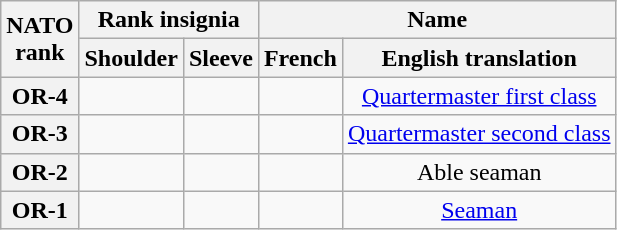<table class="wikitable plainrowheaders" style="text-align:center;" border="1">
<tr>
<th rowspan=2>NATO<br>rank</th>
<th colspan=2>Rank insignia</th>
<th colspan=2>Name</th>
</tr>
<tr>
<th>Shoulder</th>
<th>Sleeve</th>
<th>French</th>
<th>English translation</th>
</tr>
<tr>
<th>OR-4</th>
<td></td>
<td></td>
<td></td>
<td><a href='#'>Quartermaster first class</a></td>
</tr>
<tr>
<th>OR-3</th>
<td></td>
<td></td>
<td></td>
<td><a href='#'>Quartermaster second class</a></td>
</tr>
<tr>
<th>OR-2</th>
<td></td>
<td></td>
<td></td>
<td>Able seaman</td>
</tr>
<tr>
<th>OR-1</th>
<td></td>
<td></td>
<td></td>
<td><a href='#'>Seaman</a></td>
</tr>
</table>
